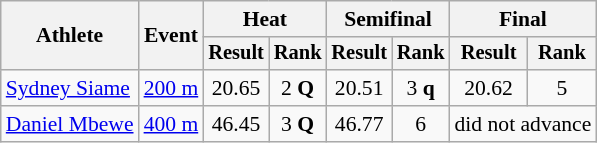<table class="wikitable" style="font-size:90%">
<tr>
<th rowspan=2>Athlete</th>
<th rowspan=2>Event</th>
<th colspan=2>Heat</th>
<th colspan=2>Semifinal</th>
<th colspan=2>Final</th>
</tr>
<tr style="font-size:95%">
<th>Result</th>
<th>Rank</th>
<th>Result</th>
<th>Rank</th>
<th>Result</th>
<th>Rank</th>
</tr>
<tr align=center>
<td align=left><a href='#'>Sydney Siame</a></td>
<td align=left><a href='#'>200 m</a></td>
<td>20.65</td>
<td>2 <strong>Q</strong></td>
<td>20.51</td>
<td>3 <strong>q</strong></td>
<td>20.62</td>
<td>5</td>
</tr>
<tr align=center>
<td align=left><a href='#'>Daniel Mbewe</a></td>
<td align=left><a href='#'>400 m</a></td>
<td>46.45</td>
<td>3 <strong>Q</strong></td>
<td>46.77</td>
<td>6</td>
<td colspan=2>did not advance</td>
</tr>
</table>
